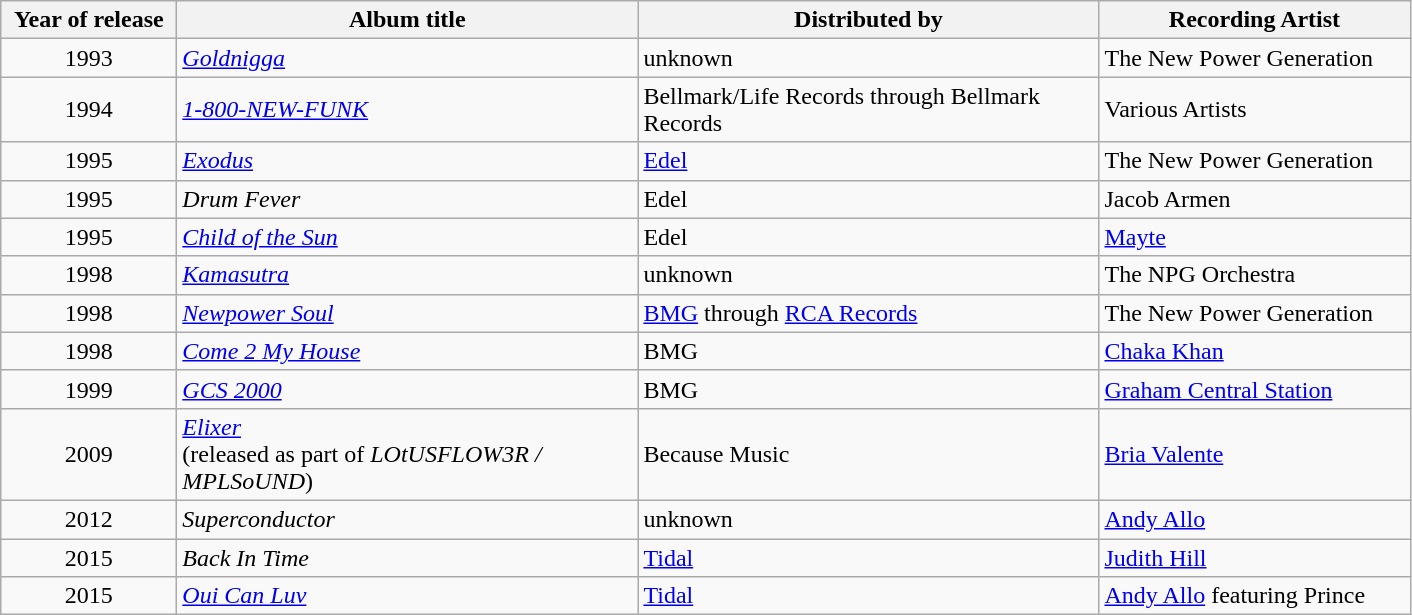<table class="wikitable" style="text-align:left;">
<tr>
<th style="width:110px;"><strong>Year of release</strong></th>
<th style="width:300px;"><strong>Album title</strong></th>
<th style="width:300px;"><strong>Distributed by</strong></th>
<th style="width:200px;"><strong>Recording Artist</strong></th>
</tr>
<tr>
<td align=center>1993</td>
<td><em><a href='#'>Goldnigga</a></em></td>
<td>unknown</td>
<td>The New Power Generation</td>
</tr>
<tr>
<td align=center>1994</td>
<td><em><a href='#'>1-800-NEW-FUNK</a></em></td>
<td>Bellmark/Life Records through Bellmark Records</td>
<td>Various Artists</td>
</tr>
<tr>
<td align=center>1995</td>
<td><em><a href='#'>Exodus</a></em></td>
<td><a href='#'>Edel</a></td>
<td>The New Power Generation</td>
</tr>
<tr>
<td align=center>1995</td>
<td><em>Drum Fever</em></td>
<td>Edel</td>
<td>Jacob Armen</td>
</tr>
<tr>
<td align=center>1995</td>
<td><em><a href='#'>Child of the Sun</a></em></td>
<td>Edel</td>
<td><a href='#'>Mayte</a></td>
</tr>
<tr>
<td align=center>1998</td>
<td><em><a href='#'>Kamasutra</a></em></td>
<td>unknown</td>
<td>The NPG Orchestra</td>
</tr>
<tr>
<td align=center>1998</td>
<td><em><a href='#'>Newpower Soul</a></em></td>
<td><a href='#'>BMG</a> through <a href='#'>RCA Records</a></td>
<td>The New Power Generation</td>
</tr>
<tr>
<td align=center>1998</td>
<td><em><a href='#'>Come 2 My House</a></em></td>
<td>BMG</td>
<td><a href='#'>Chaka Khan</a></td>
</tr>
<tr>
<td align=center>1999</td>
<td><em><a href='#'>GCS 2000</a></em></td>
<td>BMG</td>
<td><a href='#'>Graham Central Station</a></td>
</tr>
<tr>
<td align=center>2009</td>
<td><em><a href='#'>Elixer</a></em><br>(released as part of <em>LOtUSFLOW3R / MPLSoUND</em>)</td>
<td>Because Music</td>
<td><a href='#'>Bria Valente</a></td>
</tr>
<tr>
<td align=center>2012</td>
<td><em>Superconductor</em></td>
<td>unknown</td>
<td><a href='#'>Andy Allo</a></td>
</tr>
<tr>
<td align=center>2015</td>
<td><em>Back In Time</em></td>
<td><a href='#'>Tidal</a></td>
<td><a href='#'>Judith Hill</a></td>
</tr>
<tr>
<td align=center>2015</td>
<td><em><a href='#'>Oui Can Luv</a></em></td>
<td><a href='#'>Tidal</a></td>
<td><a href='#'>Andy Allo</a> featuring Prince</td>
</tr>
</table>
